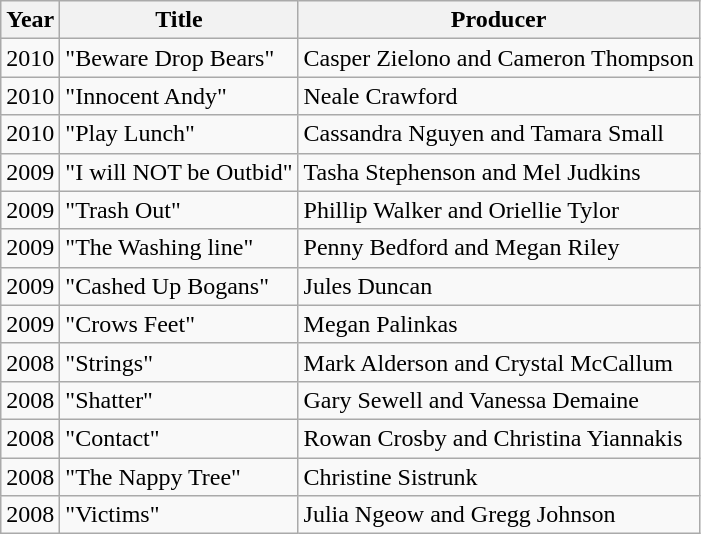<table class="wikitable">
<tr>
<th>Year</th>
<th>Title</th>
<th>Producer</th>
</tr>
<tr>
<td>2010</td>
<td>"Beware Drop Bears"</td>
<td>Casper Zielono and Cameron Thompson</td>
</tr>
<tr>
<td>2010</td>
<td>"Innocent Andy"</td>
<td>Neale Crawford</td>
</tr>
<tr>
<td>2010</td>
<td>"Play Lunch"</td>
<td>Cassandra Nguyen and Tamara Small</td>
</tr>
<tr>
<td>2009</td>
<td>"I will NOT be Outbid"</td>
<td>Tasha Stephenson and Mel Judkins</td>
</tr>
<tr>
<td>2009</td>
<td>"Trash Out"</td>
<td>Phillip Walker and Oriellie Tylor</td>
</tr>
<tr>
<td>2009</td>
<td>"The Washing line"</td>
<td>Penny Bedford and Megan Riley</td>
</tr>
<tr>
<td>2009</td>
<td>"Cashed Up Bogans"</td>
<td>Jules Duncan</td>
</tr>
<tr>
<td>2009</td>
<td>"Crows Feet"</td>
<td>Megan Palinkas</td>
</tr>
<tr>
<td>2008</td>
<td>"Strings"</td>
<td>Mark Alderson and Crystal McCallum</td>
</tr>
<tr>
<td>2008</td>
<td>"Shatter"</td>
<td>Gary Sewell and Vanessa Demaine</td>
</tr>
<tr>
<td>2008</td>
<td>"Contact"</td>
<td>Rowan Crosby and Christina Yiannakis</td>
</tr>
<tr>
<td>2008</td>
<td>"The Nappy Tree"</td>
<td>Christine Sistrunk</td>
</tr>
<tr>
<td>2008</td>
<td>"Victims"</td>
<td>Julia Ngeow and Gregg Johnson</td>
</tr>
</table>
